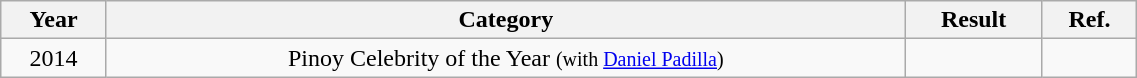<table class="wikitable sortable"  style="text-align:center; width:60%;">
<tr>
<th>Year</th>
<th>Category</th>
<th>Result</th>
<th>Ref.</th>
</tr>
<tr>
<td>2014</td>
<td style="text-align:center">Pinoy Celebrity of the Year <small>(with <a href='#'>Daniel Padilla</a>)</small></td>
<td></td>
<td style="text-align:center;"></td>
</tr>
</table>
